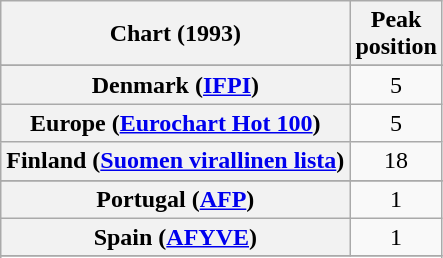<table class="wikitable sortable plainrowheaders" style="text-align:center">
<tr>
<th>Chart (1993)</th>
<th>Peak<br>position</th>
</tr>
<tr>
</tr>
<tr>
</tr>
<tr>
</tr>
<tr>
<th scope="row">Denmark (<a href='#'>IFPI</a>)</th>
<td>5</td>
</tr>
<tr>
<th scope="row">Europe (<a href='#'>Eurochart Hot 100</a>)</th>
<td>5</td>
</tr>
<tr>
<th scope="row">Finland (<a href='#'>Suomen virallinen lista</a>)</th>
<td>18</td>
</tr>
<tr>
</tr>
<tr>
</tr>
<tr>
</tr>
<tr>
</tr>
<tr>
</tr>
<tr>
<th scope="row">Portugal (<a href='#'>AFP</a>)</th>
<td>1</td>
</tr>
<tr>
<th scope="row">Spain (<a href='#'>AFYVE</a>)</th>
<td>1</td>
</tr>
<tr>
</tr>
<tr>
</tr>
</table>
